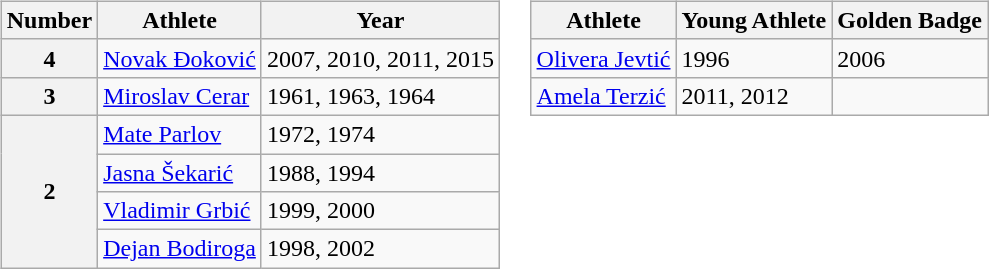<table>
<tr>
<td valign=top align=left><br><table class=wikitable>
<tr>
<th><strong>Number</strong></th>
<th><strong>Athlete</strong></th>
<th><strong>Year</strong></th>
</tr>
<tr>
<th>4</th>
<td><a href='#'>Novak Đoković</a></td>
<td>2007, 2010, 2011, 2015</td>
</tr>
<tr>
<th>3</th>
<td><a href='#'>Miroslav Cerar</a></td>
<td>1961, 1963, 1964</td>
</tr>
<tr>
<th rowspan=4>2</th>
<td><a href='#'>Mate Parlov</a></td>
<td>1972, 1974</td>
</tr>
<tr>
<td><a href='#'>Jasna Šekarić</a></td>
<td>1988, 1994</td>
</tr>
<tr>
<td><a href='#'>Vladimir Grbić</a></td>
<td>1999, 2000</td>
</tr>
<tr>
<td><a href='#'>Dejan Bodiroga</a></td>
<td>1998, 2002</td>
</tr>
</table>
</td>
<td valign=top align=left><br><table class="wikitable">
<tr>
<th><strong>Athlete</strong></th>
<th><strong>Young Athlete</strong></th>
<th><strong>Golden Badge</strong></th>
</tr>
<tr>
<td><a href='#'>Olivera Jevtić</a></td>
<td>1996</td>
<td>2006</td>
</tr>
<tr>
<td><a href='#'>Amela Terzić</a></td>
<td>2011, 2012</td>
<td></td>
</tr>
</table>
</td>
</tr>
</table>
